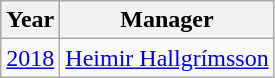<table class="wikitable">
<tr>
<th>Year</th>
<th>Manager</th>
</tr>
<tr>
<td align=center><a href='#'>2018</a></td>
<td> <a href='#'>Heimir Hallgrímsson</a></td>
</tr>
</table>
